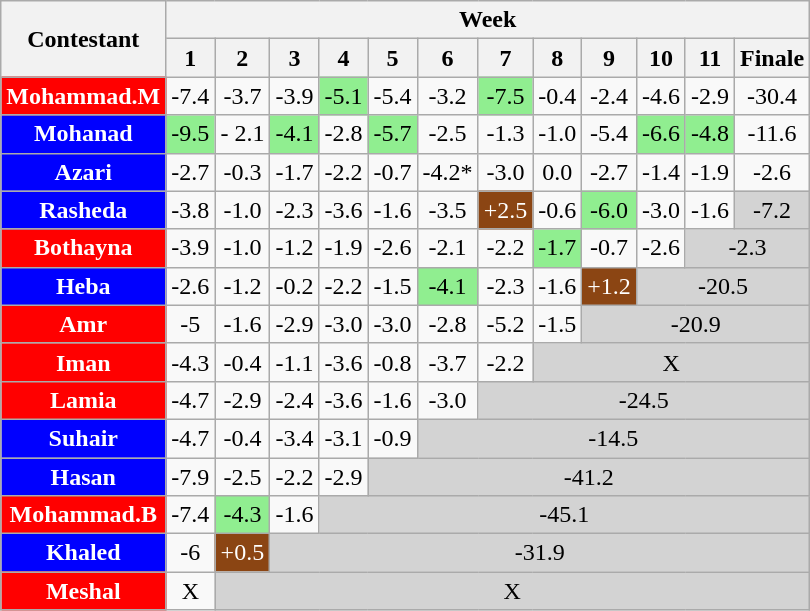<table class="wikitable" align="center" style="text-align:center">
<tr>
<th rowspan=2>Contestant</th>
<th colspan=12>Week</th>
</tr>
<tr>
<th>1</th>
<th>2</th>
<th>3</th>
<th>4</th>
<th>5</th>
<th>6</th>
<th>7</th>
<th>8</th>
<th>9</th>
<th>10</th>
<th>11</th>
<th>Finale</th>
</tr>
<tr>
<td style="background:red;color:white;"><strong>Mohammad.M</strong></td>
<td>-7.4</td>
<td>-3.7</td>
<td>-3.9</td>
<td style="background:lightgreen;">-5.1</td>
<td>-5.4</td>
<td>-3.2</td>
<td style="background:lightgreen;">-7.5</td>
<td>-0.4</td>
<td>-2.4</td>
<td>-4.6</td>
<td>-2.9</td>
<td>-30.4</td>
</tr>
<tr>
<td style="background:blue;color:white;"><strong>Mohanad</strong></td>
<td style="background:lightgreen;">-9.5</td>
<td>- 2.1</td>
<td style="background:lightgreen;">-4.1</td>
<td>-2.8</td>
<td style="background:lightgreen;">-5.7</td>
<td>-2.5</td>
<td>-1.3</td>
<td>-1.0</td>
<td>-5.4</td>
<td style="background:lightgreen;">-6.6</td>
<td style="background:lightgreen;">-4.8</td>
<td>-11.6</td>
</tr>
<tr>
<td style="background:blue;color:white;"><strong>Azari</strong></td>
<td>-2.7</td>
<td>-0.3</td>
<td>-1.7</td>
<td>-2.2</td>
<td>-0.7</td>
<td>-4.2*</td>
<td>-3.0</td>
<td>0.0</td>
<td>-2.7</td>
<td>-1.4</td>
<td>-1.9</td>
<td>-2.6</td>
</tr>
<tr>
<td style="background:blue;color:white;"><strong>Rasheda</strong></td>
<td>-3.8</td>
<td>-1.0</td>
<td>-2.3</td>
<td>-3.6</td>
<td>-1.6</td>
<td>-3.5</td>
<td style="background:saddlebrown;color:white;">+2.5</td>
<td>-0.6</td>
<td style="background:lightgreen;">-6.0</td>
<td>-3.0</td>
<td>-1.6</td>
<td style="background:lightgrey;" colspan=1>-7.2</td>
</tr>
<tr>
<td style="background:red;color:white;"><strong>Bothayna</strong></td>
<td>-3.9</td>
<td>-1.0</td>
<td>-1.2</td>
<td>-1.9</td>
<td>-2.6</td>
<td>-2.1</td>
<td>-2.2</td>
<td style="background:lightgreen;">-1.7</td>
<td>-0.7</td>
<td>-2.6</td>
<td style="background:lightgrey;" colspan=2>-2.3</td>
</tr>
<tr>
<td style="background:blue;color:white;"><strong>Heba</strong></td>
<td>-2.6</td>
<td>-1.2</td>
<td>-0.2</td>
<td>-2.2</td>
<td>-1.5</td>
<td style="background:lightgreen;">-4.1</td>
<td>-2.3</td>
<td>-1.6</td>
<td style="background:saddlebrown;color:white;">+1.2</td>
<td style="background:lightgrey;" colspan=3>-20.5</td>
</tr>
<tr>
<td style="background:red;color:white;"><strong>Amr</strong></td>
<td>-5</td>
<td>-1.6</td>
<td>-2.9</td>
<td>-3.0</td>
<td>-3.0</td>
<td>-2.8</td>
<td>-5.2</td>
<td>-1.5</td>
<td style="background:lightgrey;" colspan=4>-20.9</td>
</tr>
<tr>
<td style="background:red;color:white;"><strong>Iman</strong></td>
<td>-4.3</td>
<td>-0.4</td>
<td>-1.1</td>
<td>-3.6</td>
<td>-0.8</td>
<td>-3.7</td>
<td>-2.2</td>
<td style="background:lightgrey;" colspan=5>X</td>
</tr>
<tr>
<td style="background:red;color:white;"><strong>Lamia</strong></td>
<td>-4.7</td>
<td>-2.9</td>
<td>-2.4</td>
<td>-3.6</td>
<td>-1.6</td>
<td>-3.0</td>
<td style="background:lightgrey;" colspan=6>-24.5</td>
</tr>
<tr>
<td style="background:blue;color:white;"><strong>Suhair</strong></td>
<td>-4.7</td>
<td>-0.4</td>
<td>-3.4</td>
<td>-3.1</td>
<td>-0.9</td>
<td style="background:lightgrey;" colspan=7>-14.5</td>
</tr>
<tr>
<td style="background:blue;color:white;"><strong>Hasan</strong></td>
<td>-7.9</td>
<td>-2.5</td>
<td>-2.2</td>
<td>-2.9</td>
<td style="background:lightgrey;" colspan=8>-41.2</td>
</tr>
<tr>
<td style="background:red;color:white;"><strong>Mohammad.B</strong></td>
<td>-7.4</td>
<td style="background:lightgreen;">-4.3</td>
<td>-1.6</td>
<td style="background:lightgrey;" colspan=9>-45.1</td>
</tr>
<tr>
<td style="background:blue;color:white;"><strong>Khaled</strong></td>
<td>-6</td>
<td style="background:saddlebrown;color:white;">+0.5</td>
<td style="background:lightgrey;" colspan=10>-31.9</td>
</tr>
<tr>
<td style="background:red;color:white;"><strong>Meshal</strong></td>
<td>X</td>
<td style="background:lightgrey;" colspan=11>X</td>
</tr>
</table>
